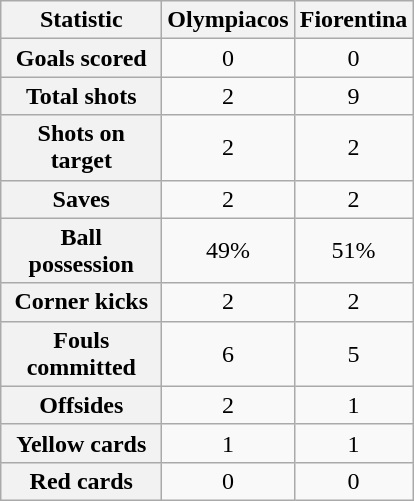<table class="wikitable plainrowheaders" style="text-align:center">
<tr>
<th scope="col" style="width:100px">Statistic</th>
<th scope="col" style="width:70px">Olympiacos</th>
<th scope="col" style="width:70px">Fiorentina</th>
</tr>
<tr>
<th scope=row>Goals scored</th>
<td>0</td>
<td>0</td>
</tr>
<tr>
<th scope=row>Total shots</th>
<td>2</td>
<td>9</td>
</tr>
<tr>
<th scope=row>Shots on target</th>
<td>2</td>
<td>2</td>
</tr>
<tr>
<th scope=row>Saves</th>
<td>2</td>
<td>2</td>
</tr>
<tr>
<th scope=row>Ball possession</th>
<td>49%</td>
<td>51%</td>
</tr>
<tr>
<th scope=row>Corner kicks</th>
<td>2</td>
<td>2</td>
</tr>
<tr>
<th scope=row>Fouls committed</th>
<td>6</td>
<td>5</td>
</tr>
<tr>
<th scope=row>Offsides</th>
<td>2</td>
<td>1</td>
</tr>
<tr>
<th scope=row>Yellow cards</th>
<td>1</td>
<td>1</td>
</tr>
<tr>
<th scope=row>Red cards</th>
<td>0</td>
<td>0</td>
</tr>
</table>
